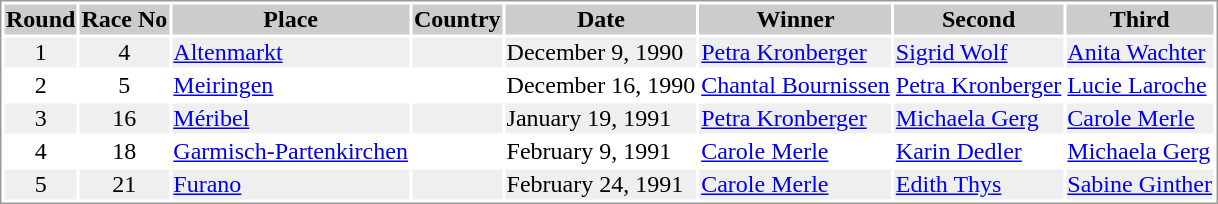<table border="0" style="border: 1px solid #999; background-color:#FFFFFF; text-align:center">
<tr align="center" bgcolor="#CCCCCC">
<th>Round</th>
<th>Race No</th>
<th>Place</th>
<th>Country</th>
<th>Date</th>
<th>Winner</th>
<th>Second</th>
<th>Third</th>
</tr>
<tr bgcolor="#EFEFEF">
<td>1</td>
<td>4</td>
<td align="left"><a href='#'>Altenmarkt</a></td>
<td align="left"></td>
<td align="left">December 9, 1990</td>
<td align="left"> <a href='#'>Petra Kronberger</a></td>
<td align="left"> <a href='#'>Sigrid Wolf</a></td>
<td align="left"> <a href='#'>Anita Wachter</a></td>
</tr>
<tr>
<td>2</td>
<td>5</td>
<td align="left"><a href='#'>Meiringen</a></td>
<td align="left"></td>
<td align="left">December 16, 1990</td>
<td align="left"> <a href='#'>Chantal Bournissen</a></td>
<td align="left"> <a href='#'>Petra Kronberger</a></td>
<td align="left"> <a href='#'>Lucie Laroche</a></td>
</tr>
<tr bgcolor="#EFEFEF">
<td>3</td>
<td>16</td>
<td align="left"><a href='#'>Méribel</a></td>
<td align="left"></td>
<td align="left">January 19, 1991</td>
<td align="left"> <a href='#'>Petra Kronberger</a></td>
<td align="left"> <a href='#'>Michaela Gerg</a></td>
<td align="left"> <a href='#'>Carole Merle</a></td>
</tr>
<tr>
<td>4</td>
<td>18</td>
<td align="left"><a href='#'>Garmisch-Partenkirchen</a></td>
<td align="left"></td>
<td align="left">February 9, 1991</td>
<td align="left"> <a href='#'>Carole Merle</a></td>
<td align="left"> <a href='#'>Karin Dedler</a></td>
<td align="left"> <a href='#'>Michaela Gerg</a></td>
</tr>
<tr bgcolor="#EFEFEF">
<td>5</td>
<td>21</td>
<td align="left"><a href='#'>Furano</a></td>
<td align="left"></td>
<td align="left">February 24, 1991</td>
<td align="left"> <a href='#'>Carole Merle</a></td>
<td align="left"> <a href='#'>Edith Thys</a></td>
<td align="left"> <a href='#'>Sabine Ginther</a></td>
</tr>
</table>
